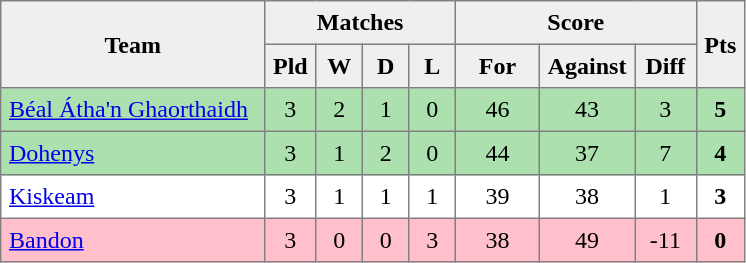<table style=border-collapse:collapse border=1 cellspacing=0 cellpadding=5>
<tr align=center bgcolor=#efefef>
<th rowspan=2 width=165>Team</th>
<th colspan=4>Matches</th>
<th colspan=3>Score</th>
<th rowspan=2width=20>Pts</th>
</tr>
<tr align=center bgcolor=#efefef>
<th width=20>Pld</th>
<th width=20>W</th>
<th width=20>D</th>
<th width=20>L</th>
<th width=45>For</th>
<th width=45>Against</th>
<th width=30>Diff</th>
</tr>
<tr align=center style="background:#ACE1AF;">
<td style="text-align:left;"><a href='#'>Béal Átha'n Ghaorthaidh</a></td>
<td>3</td>
<td>2</td>
<td>1</td>
<td>0</td>
<td>46</td>
<td>43</td>
<td>3</td>
<td><strong>5</strong></td>
</tr>
<tr align=center style="background:#ACE1AF;">
<td style="text-align:left;"><a href='#'>Dohenys</a></td>
<td>3</td>
<td>1</td>
<td>2</td>
<td>0</td>
<td>44</td>
<td>37</td>
<td>7</td>
<td><strong>4</strong></td>
</tr>
<tr align=center>
<td style="text-align:left;"><a href='#'>Kiskeam</a></td>
<td>3</td>
<td>1</td>
<td>1</td>
<td>1</td>
<td>39</td>
<td>38</td>
<td>1</td>
<td><strong>3</strong></td>
</tr>
<tr align=center style="background:#FFC0CB;">
<td style="text-align:left;"><a href='#'>Bandon</a></td>
<td>3</td>
<td>0</td>
<td>0</td>
<td>3</td>
<td>38</td>
<td>49</td>
<td>-11</td>
<td><strong>0</strong></td>
</tr>
</table>
